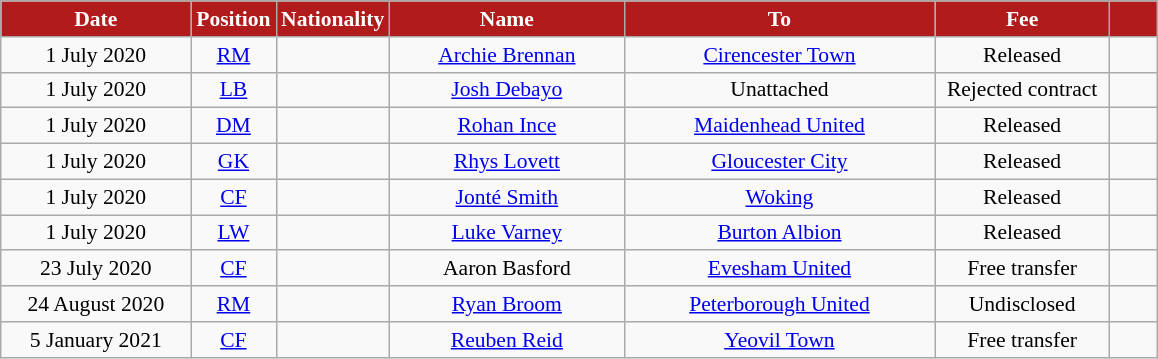<table class="wikitable"  style="text-align:center; font-size:90%; ">
<tr>
<th style="background:#B11B1B;color:#fff;; width:120px;">Date</th>
<th style="background:#B11B1B;color:#fff;; width:50px;">Position</th>
<th style="background:#B11B1B;color:#fff;; width:50px;">Nationality</th>
<th style="background:#B11B1B;color:#fff;; width:150px;">Name</th>
<th style="background:#B11B1B;color:#fff;; width:200px;">To</th>
<th style="background:#B11B1B;color:#fff;; width:110px;">Fee</th>
<th style="background:#B11B1B;color:#fff;; width:25px;"></th>
</tr>
<tr>
<td>1 July 2020</td>
<td><a href='#'>RM</a></td>
<td></td>
<td><a href='#'>Archie Brennan</a></td>
<td> <a href='#'>Cirencester Town</a></td>
<td>Released</td>
<td></td>
</tr>
<tr>
<td>1 July 2020</td>
<td><a href='#'>LB</a></td>
<td></td>
<td><a href='#'>Josh Debayo</a></td>
<td> Unattached</td>
<td>Rejected contract</td>
<td></td>
</tr>
<tr>
<td>1 July 2020</td>
<td><a href='#'>DM</a></td>
<td></td>
<td><a href='#'>Rohan Ince</a></td>
<td> <a href='#'>Maidenhead United</a></td>
<td>Released</td>
<td></td>
</tr>
<tr>
<td>1 July 2020</td>
<td><a href='#'>GK</a></td>
<td></td>
<td><a href='#'>Rhys Lovett</a></td>
<td> <a href='#'>Gloucester City</a></td>
<td>Released</td>
<td></td>
</tr>
<tr>
<td>1 July 2020</td>
<td><a href='#'>CF</a></td>
<td></td>
<td><a href='#'>Jonté Smith</a></td>
<td> <a href='#'>Woking</a></td>
<td>Released</td>
<td></td>
</tr>
<tr>
<td>1 July 2020</td>
<td><a href='#'>LW</a></td>
<td></td>
<td><a href='#'>Luke Varney</a></td>
<td> <a href='#'>Burton Albion</a></td>
<td>Released</td>
<td></td>
</tr>
<tr>
<td>23 July 2020</td>
<td><a href='#'>CF</a></td>
<td></td>
<td>Aaron Basford</td>
<td> <a href='#'>Evesham United</a></td>
<td>Free transfer</td>
<td></td>
</tr>
<tr>
<td>24 August 2020</td>
<td><a href='#'>RM</a></td>
<td></td>
<td><a href='#'>Ryan Broom</a></td>
<td> <a href='#'>Peterborough United</a></td>
<td>Undisclosed</td>
<td></td>
</tr>
<tr>
<td>5 January 2021</td>
<td><a href='#'>CF</a></td>
<td></td>
<td><a href='#'>Reuben Reid</a></td>
<td> <a href='#'>Yeovil Town</a></td>
<td>Free transfer</td>
<td></td>
</tr>
</table>
